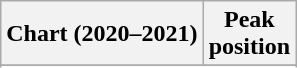<table class="wikitable sortable plainrowheaders" style="text-align:center">
<tr>
<th scope="col">Chart (2020–2021)</th>
<th scope="col">Peak<br>position</th>
</tr>
<tr>
</tr>
<tr>
</tr>
<tr>
</tr>
<tr>
</tr>
<tr>
</tr>
</table>
